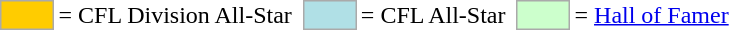<table>
<tr>
<td style="background-color:#FFCC00; border:1px solid #aaaaaa; width:2em;"></td>
<td>= CFL Division All-Star</td>
<td></td>
<td style="background-color:#B0E0E6; border:1px solid #aaaaaa; width:2em;"></td>
<td>= CFL All-Star</td>
<td></td>
<td style="background-color:#CCFFCC; border:1px solid #aaaaaa; width:2em;"></td>
<td>= <a href='#'>Hall of Famer</a></td>
</tr>
</table>
